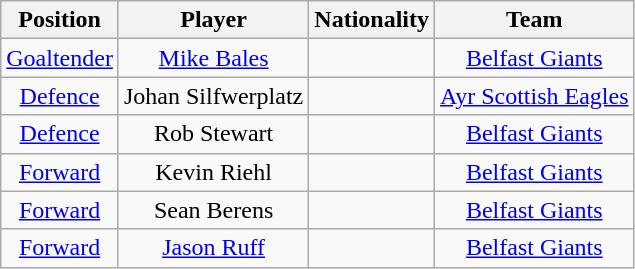<table class="wikitable">
<tr>
<th>Position</th>
<th>Player</th>
<th>Nationality</th>
<th>Team</th>
</tr>
<tr align="center">
<td><a href='#'>Goaltender</a></td>
<td><a href='#'>Mike Bales</a></td>
<td></td>
<td><a href='#'>Belfast Giants</a></td>
</tr>
<tr align="center">
<td><a href='#'>Defence</a></td>
<td>Johan Silfwerplatz</td>
<td></td>
<td><a href='#'>Ayr Scottish Eagles</a></td>
</tr>
<tr align="center">
<td><a href='#'>Defence</a></td>
<td>Rob Stewart</td>
<td></td>
<td><a href='#'>Belfast Giants</a></td>
</tr>
<tr align="center">
<td><a href='#'>Forward</a></td>
<td>Kevin Riehl</td>
<td></td>
<td><a href='#'>Belfast Giants</a></td>
</tr>
<tr align="center">
<td><a href='#'>Forward</a></td>
<td>Sean Berens</td>
<td></td>
<td><a href='#'>Belfast Giants</a></td>
</tr>
<tr align="center">
<td><a href='#'>Forward</a></td>
<td><a href='#'>Jason Ruff</a></td>
<td></td>
<td><a href='#'>Belfast Giants</a></td>
</tr>
</table>
